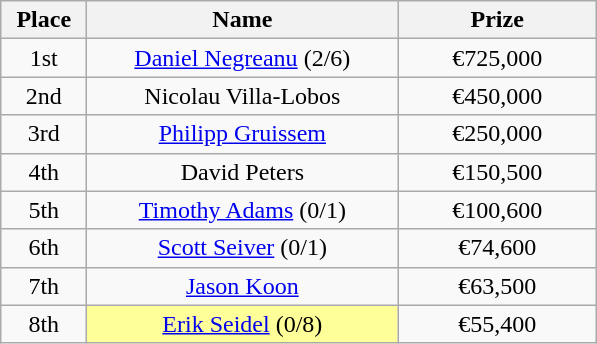<table class="wikitable">
<tr>
<th width="50">Place</th>
<th width="200">Name</th>
<th width="125">Prize</th>
</tr>
<tr>
<td align="center">1st</td>
<td align="center"><a href='#'>Daniel Negreanu</a> (2/6)</td>
<td align="center">€725,000</td>
</tr>
<tr>
<td align="center">2nd</td>
<td align="center">Nicolau Villa-Lobos</td>
<td align="center">€450,000</td>
</tr>
<tr>
<td align="center">3rd</td>
<td align="center"><a href='#'>Philipp Gruissem</a></td>
<td align="center">€250,000</td>
</tr>
<tr>
<td align="center">4th</td>
<td align="center">David Peters</td>
<td align="center">€150,500</td>
</tr>
<tr>
<td align="center">5th</td>
<td align="center"><a href='#'>Timothy Adams</a> (0/1)</td>
<td align="center">€100,600</td>
</tr>
<tr>
<td align="center">6th</td>
<td align="center"><a href='#'>Scott Seiver</a> (0/1)</td>
<td align="center">€74,600</td>
</tr>
<tr>
<td align="center">7th</td>
<td align="center"><a href='#'>Jason Koon</a></td>
<td align="center">€63,500</td>
</tr>
<tr>
<td align="center">8th</td>
<td align="center" bgcolor="#FFFF99"><a href='#'>Erik Seidel</a> (0/8)</td>
<td align="center">€55,400</td>
</tr>
</table>
